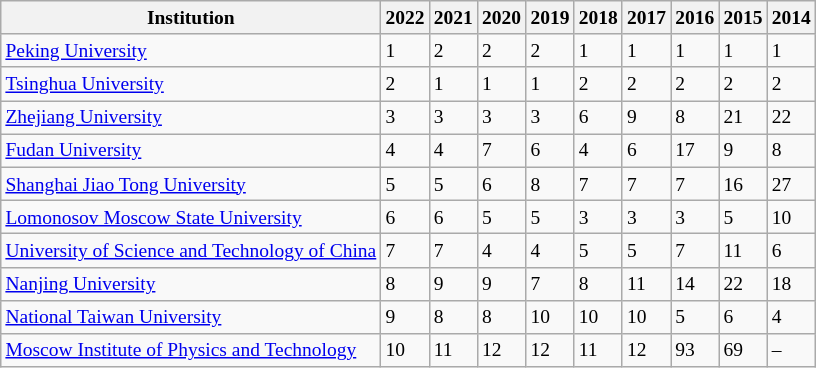<table class="sortable wikitable" style="font-size:small; white-space:nowrap">
<tr>
<th>Institution</th>
<th>2022</th>
<th>2021</th>
<th>2020</th>
<th>2019</th>
<th>2018</th>
<th>2017</th>
<th>2016</th>
<th>2015</th>
<th>2014</th>
</tr>
<tr>
<td> <a href='#'>Peking University</a></td>
<td>1</td>
<td>2</td>
<td>2</td>
<td>2</td>
<td>1</td>
<td>1</td>
<td>1</td>
<td>1</td>
<td>1</td>
</tr>
<tr>
<td> <a href='#'>Tsinghua University</a></td>
<td>2</td>
<td>1</td>
<td>1</td>
<td>1</td>
<td>2</td>
<td>2</td>
<td>2</td>
<td>2</td>
<td>2</td>
</tr>
<tr>
<td> <a href='#'>Zhejiang University</a></td>
<td>3</td>
<td>3</td>
<td>3</td>
<td>3</td>
<td>6</td>
<td>9</td>
<td>8</td>
<td>21</td>
<td>22</td>
</tr>
<tr>
<td> <a href='#'>Fudan University</a></td>
<td>4</td>
<td>4</td>
<td>7</td>
<td>6</td>
<td>4</td>
<td>6</td>
<td>17</td>
<td>9</td>
<td>8</td>
</tr>
<tr>
<td> <a href='#'>Shanghai Jiao Tong University</a></td>
<td>5</td>
<td>5</td>
<td>6</td>
<td>8</td>
<td>7</td>
<td>7</td>
<td>7</td>
<td>16</td>
<td>27</td>
</tr>
<tr>
<td> <a href='#'>Lomonosov Moscow State University</a></td>
<td>6</td>
<td>6</td>
<td>5</td>
<td>5</td>
<td>3</td>
<td>3</td>
<td>3</td>
<td>5</td>
<td>10</td>
</tr>
<tr>
<td> <a href='#'>University of Science and Technology of China</a></td>
<td>7</td>
<td>7</td>
<td>4</td>
<td>4</td>
<td>5</td>
<td>5</td>
<td>7</td>
<td>11</td>
<td>6</td>
</tr>
<tr>
<td> <a href='#'>Nanjing University</a></td>
<td>8</td>
<td>9</td>
<td>9</td>
<td>7</td>
<td>8</td>
<td>11</td>
<td>14</td>
<td>22</td>
<td>18</td>
</tr>
<tr>
<td> <a href='#'>National Taiwan University</a></td>
<td>9</td>
<td>8</td>
<td>8</td>
<td>10</td>
<td>10</td>
<td>10</td>
<td>5</td>
<td>6</td>
<td>4</td>
</tr>
<tr>
<td> <a href='#'>Moscow Institute of Physics and Technology</a></td>
<td>10</td>
<td>11</td>
<td>12</td>
<td>12</td>
<td>11</td>
<td>12</td>
<td>93</td>
<td>69</td>
<td>–</td>
</tr>
</table>
